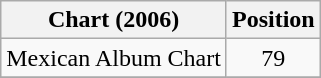<table class="wikitable sortable">
<tr>
<th>Chart (2006)</th>
<th>Position</th>
</tr>
<tr>
<td>Mexican Album Chart</td>
<td style="text-align:center;">79</td>
</tr>
<tr>
</tr>
</table>
